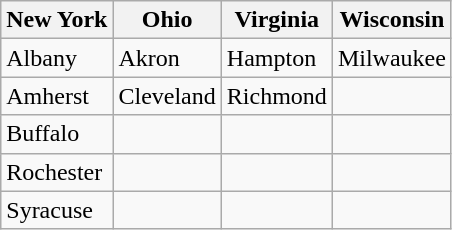<table class="wikitable">
<tr>
<th>New York</th>
<th>Ohio</th>
<th>Virginia</th>
<th>Wisconsin</th>
</tr>
<tr>
<td>Albany</td>
<td>Akron</td>
<td>Hampton</td>
<td>Milwaukee</td>
</tr>
<tr>
<td>Amherst</td>
<td>Cleveland</td>
<td>Richmond</td>
<td></td>
</tr>
<tr>
<td>Buffalo</td>
<td></td>
<td></td>
<td></td>
</tr>
<tr>
<td>Rochester</td>
<td></td>
<td></td>
<td></td>
</tr>
<tr>
<td>Syracuse</td>
<td></td>
<td></td>
<td></td>
</tr>
</table>
